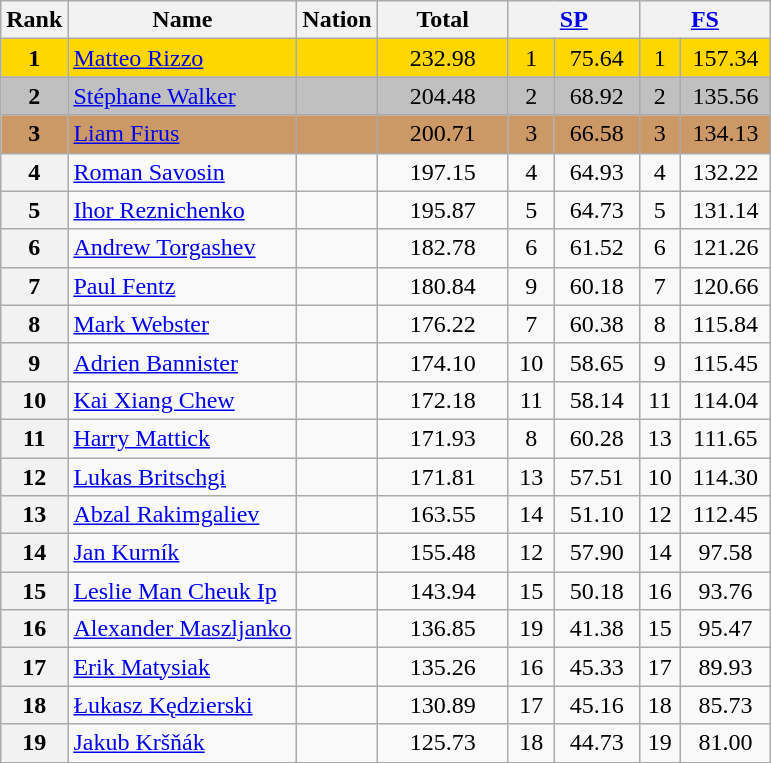<table class="wikitable sortable">
<tr>
<th>Rank</th>
<th>Name</th>
<th>Nation</th>
<th width="80px">Total</th>
<th colspan="2" width="80px"><a href='#'>SP</a></th>
<th colspan="2" width="80px"><a href='#'>FS</a></th>
</tr>
<tr bgcolor="gold">
<td align="center"><strong>1</strong></td>
<td><a href='#'>Matteo Rizzo</a></td>
<td></td>
<td align="center">232.98</td>
<td align="center">1</td>
<td align="center">75.64</td>
<td align="center">1</td>
<td align="center">157.34</td>
</tr>
<tr bgcolor="silver">
<td align="center"><strong>2</strong></td>
<td><a href='#'>Stéphane Walker</a></td>
<td></td>
<td align="center">204.48</td>
<td align="center">2</td>
<td align="center">68.92</td>
<td align="center">2</td>
<td align="center">135.56</td>
</tr>
<tr bgcolor="cc9966">
<td align="center"><strong>3</strong></td>
<td><a href='#'>Liam Firus</a></td>
<td></td>
<td align="center">200.71</td>
<td align="center">3</td>
<td align="center">66.58</td>
<td align="center">3</td>
<td align="center">134.13</td>
</tr>
<tr>
<th>4</th>
<td><a href='#'>Roman Savosin</a></td>
<td></td>
<td align="center">197.15</td>
<td align="center">4</td>
<td align="center">64.93</td>
<td align="center">4</td>
<td align="center">132.22</td>
</tr>
<tr>
<th>5</th>
<td><a href='#'>Ihor Reznichenko</a></td>
<td></td>
<td align="center">195.87</td>
<td align="center">5</td>
<td align="center">64.73</td>
<td align="center">5</td>
<td align="center">131.14</td>
</tr>
<tr>
<th>6</th>
<td><a href='#'>Andrew Torgashev</a></td>
<td></td>
<td align="center">182.78</td>
<td align="center">6</td>
<td align="center">61.52</td>
<td align="center">6</td>
<td align="center">121.26</td>
</tr>
<tr>
<th>7</th>
<td><a href='#'>Paul Fentz</a></td>
<td></td>
<td align="center">180.84</td>
<td align="center">9</td>
<td align="center">60.18</td>
<td align="center">7</td>
<td align="center">120.66</td>
</tr>
<tr>
<th>8</th>
<td><a href='#'>Mark Webster</a></td>
<td></td>
<td align="center">176.22</td>
<td align="center">7</td>
<td align="center">60.38</td>
<td align="center">8</td>
<td align="center">115.84</td>
</tr>
<tr>
<th>9</th>
<td><a href='#'>Adrien Bannister</a></td>
<td></td>
<td align="center">174.10</td>
<td align="center">10</td>
<td align="center">58.65</td>
<td align="center">9</td>
<td align="center">115.45</td>
</tr>
<tr>
<th>10</th>
<td><a href='#'>Kai Xiang Chew</a></td>
<td></td>
<td align="center">172.18</td>
<td align="center">11</td>
<td align="center">58.14</td>
<td align="center">11</td>
<td align="center">114.04</td>
</tr>
<tr>
<th>11</th>
<td><a href='#'>Harry Mattick</a></td>
<td></td>
<td align="center">171.93</td>
<td align="center">8</td>
<td align="center">60.28</td>
<td align="center">13</td>
<td align="center">111.65</td>
</tr>
<tr>
<th>12</th>
<td><a href='#'>Lukas Britschgi</a></td>
<td></td>
<td align="center">171.81</td>
<td align="center">13</td>
<td align="center">57.51</td>
<td align="center">10</td>
<td align="center">114.30</td>
</tr>
<tr>
<th>13</th>
<td><a href='#'>Abzal Rakimgaliev</a></td>
<td></td>
<td align="center">163.55</td>
<td align="center">14</td>
<td align="center">51.10</td>
<td align="center">12</td>
<td align="center">112.45</td>
</tr>
<tr>
<th>14</th>
<td><a href='#'>Jan Kurník</a></td>
<td></td>
<td align="center">155.48</td>
<td align="center">12</td>
<td align="center">57.90</td>
<td align="center">14</td>
<td align="center">97.58</td>
</tr>
<tr>
<th>15</th>
<td><a href='#'>Leslie Man Cheuk Ip</a></td>
<td></td>
<td align="center">143.94</td>
<td align="center">15</td>
<td align="center">50.18</td>
<td align="center">16</td>
<td align="center">93.76</td>
</tr>
<tr>
<th>16</th>
<td><a href='#'>Alexander Maszljanko</a></td>
<td></td>
<td align="center">136.85</td>
<td align="center">19</td>
<td align="center">41.38</td>
<td align="center">15</td>
<td align="center">95.47</td>
</tr>
<tr>
<th>17</th>
<td><a href='#'>Erik Matysiak</a></td>
<td></td>
<td align="center">135.26</td>
<td align="center">16</td>
<td align="center">45.33</td>
<td align="center">17</td>
<td align="center">89.93</td>
</tr>
<tr>
<th>18</th>
<td><a href='#'>Łukasz Kędzierski</a></td>
<td></td>
<td align="center">130.89</td>
<td align="center">17</td>
<td align="center">45.16</td>
<td align="center">18</td>
<td align="center">85.73</td>
</tr>
<tr>
<th>19</th>
<td><a href='#'>Jakub Kršňák</a></td>
<td></td>
<td align="center">125.73</td>
<td align="center">18</td>
<td align="center">44.73</td>
<td align="center">19</td>
<td align="center">81.00</td>
</tr>
</table>
